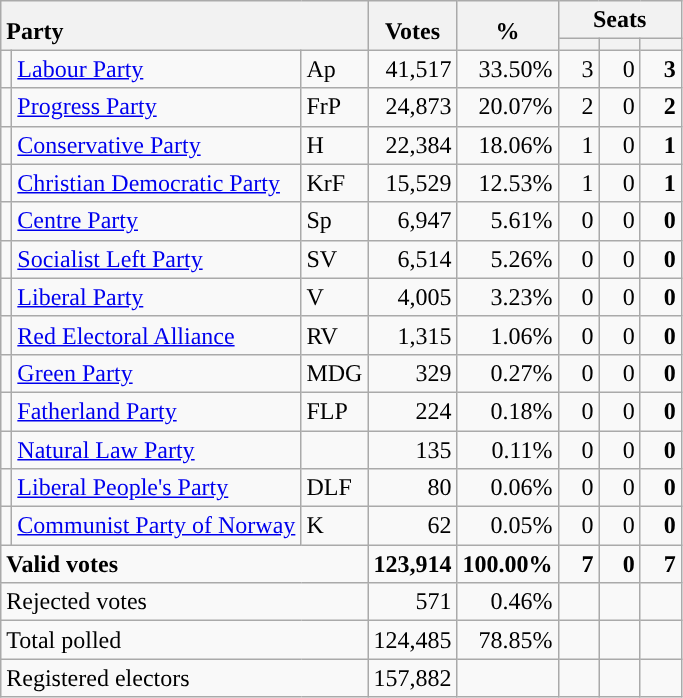<table class="wikitable" border="1" style="text-align:right;">
<tr>
<th style="text-align:left;" valign=bottom rowspan=2 colspan=3>Party</th>
<th align=center valign=bottom rowspan=2 width="50">Votes</th>
<th align=center valign=bottom rowspan=2 width="50">%</th>
<th colspan=3>Seats</th>
</tr>
<tr>
<th align=center valign=bottom width="20"><small></small></th>
<th align=center valign=bottom width="20"><small><a href='#'></a></small></th>
<th align=center valign=bottom width="20"><small></small></th>
</tr>
<tr>
<td style="color:inherit;background:"></td>
<td align=left><a href='#'>Labour Party</a></td>
<td align=left>Ap</td>
<td>41,517</td>
<td>33.50%</td>
<td>3</td>
<td>0</td>
<td><strong>3</strong></td>
</tr>
<tr>
<td style="color:inherit;background:"></td>
<td align=left><a href='#'>Progress Party</a></td>
<td align=left>FrP</td>
<td>24,873</td>
<td>20.07%</td>
<td>2</td>
<td>0</td>
<td><strong>2</strong></td>
</tr>
<tr>
<td style="color:inherit;background:"></td>
<td align=left><a href='#'>Conservative Party</a></td>
<td align=left>H</td>
<td>22,384</td>
<td>18.06%</td>
<td>1</td>
<td>0</td>
<td><strong>1</strong></td>
</tr>
<tr>
<td style="color:inherit;background:"></td>
<td align=left><a href='#'>Christian Democratic Party</a></td>
<td align=left>KrF</td>
<td>15,529</td>
<td>12.53%</td>
<td>1</td>
<td>0</td>
<td><strong>1</strong></td>
</tr>
<tr>
<td style="color:inherit;background:"></td>
<td align=left><a href='#'>Centre Party</a></td>
<td align=left>Sp</td>
<td>6,947</td>
<td>5.61%</td>
<td>0</td>
<td>0</td>
<td><strong>0</strong></td>
</tr>
<tr>
<td style="color:inherit;background:"></td>
<td align=left><a href='#'>Socialist Left Party</a></td>
<td align=left>SV</td>
<td>6,514</td>
<td>5.26%</td>
<td>0</td>
<td>0</td>
<td><strong>0</strong></td>
</tr>
<tr>
<td style="color:inherit;background:"></td>
<td align=left><a href='#'>Liberal Party</a></td>
<td align=left>V</td>
<td>4,005</td>
<td>3.23%</td>
<td>0</td>
<td>0</td>
<td><strong>0</strong></td>
</tr>
<tr>
<td style="color:inherit;background:"></td>
<td align=left><a href='#'>Red Electoral Alliance</a></td>
<td align=left>RV</td>
<td>1,315</td>
<td>1.06%</td>
<td>0</td>
<td>0</td>
<td><strong>0</strong></td>
</tr>
<tr>
<td style="color:inherit;background:"></td>
<td align=left><a href='#'>Green Party</a></td>
<td align=left>MDG</td>
<td>329</td>
<td>0.27%</td>
<td>0</td>
<td>0</td>
<td><strong>0</strong></td>
</tr>
<tr>
<td style="color:inherit;background:"></td>
<td align=left><a href='#'>Fatherland Party</a></td>
<td align=left>FLP</td>
<td>224</td>
<td>0.18%</td>
<td>0</td>
<td>0</td>
<td><strong>0</strong></td>
</tr>
<tr>
<td></td>
<td align=left><a href='#'>Natural Law Party</a></td>
<td align=left></td>
<td>135</td>
<td>0.11%</td>
<td>0</td>
<td>0</td>
<td><strong>0</strong></td>
</tr>
<tr>
<td style="color:inherit;background:"></td>
<td align=left><a href='#'>Liberal People's Party</a></td>
<td align=left>DLF</td>
<td>80</td>
<td>0.06%</td>
<td>0</td>
<td>0</td>
<td><strong>0</strong></td>
</tr>
<tr>
<td style="color:inherit;background:"></td>
<td align=left><a href='#'>Communist Party of Norway</a></td>
<td align=left>K</td>
<td>62</td>
<td>0.05%</td>
<td>0</td>
<td>0</td>
<td><strong>0</strong></td>
</tr>
<tr style="font-weight:bold">
<td align=left colspan=3>Valid votes</td>
<td>123,914</td>
<td>100.00%</td>
<td>7</td>
<td>0</td>
<td>7</td>
</tr>
<tr>
<td align=left colspan=3>Rejected votes</td>
<td>571</td>
<td>0.46%</td>
<td></td>
<td></td>
<td></td>
</tr>
<tr>
<td align=left colspan=3>Total polled</td>
<td>124,485</td>
<td>78.85%</td>
<td></td>
<td></td>
<td></td>
</tr>
<tr>
<td align=left colspan=3>Registered electors</td>
<td>157,882</td>
<td></td>
<td></td>
<td></td>
<td></td>
</tr>
</table>
